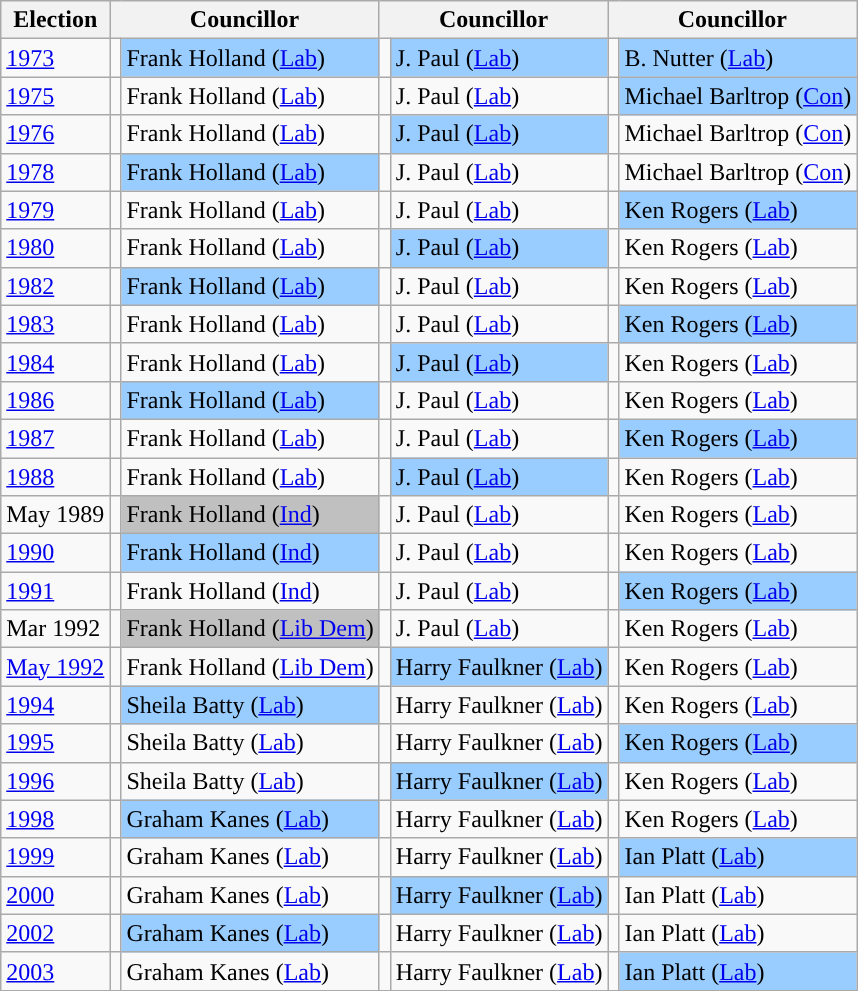<table class="wikitable">
<tr>
<th>Election</th>
<th colspan="2">Councillor</th>
<th colspan="2">Councillor</th>
<th colspan="2">Councillor</th>
</tr>
<tr>
<td><a href='#'>1973</a></td>
<td style="background-color: "></td>
<td bgcolor="#99CCFF">Frank Holland (<a href='#'>Lab</a>)</td>
<td style="background-color: "></td>
<td bgcolor="#99CCFF">J. Paul (<a href='#'>Lab</a>)</td>
<td style="background-color: "></td>
<td bgcolor="#99CCFF">B. Nutter (<a href='#'>Lab</a>)</td>
</tr>
<tr>
<td><a href='#'>1975</a></td>
<td style="background-color: "></td>
<td>Frank Holland (<a href='#'>Lab</a>)</td>
<td style="background-color: "></td>
<td>J. Paul (<a href='#'>Lab</a>)</td>
<td style="background-color: "></td>
<td bgcolor="#99CCFF">Michael Barltrop (<a href='#'>Con</a>)</td>
</tr>
<tr>
<td><a href='#'>1976</a></td>
<td style="background-color: "></td>
<td>Frank Holland (<a href='#'>Lab</a>)</td>
<td style="background-color: "></td>
<td bgcolor="#99CCFF">J. Paul (<a href='#'>Lab</a>)</td>
<td style="background-color: "></td>
<td>Michael Barltrop (<a href='#'>Con</a>)</td>
</tr>
<tr>
<td><a href='#'>1978</a></td>
<td style="background-color: "></td>
<td bgcolor="#99CCFF">Frank Holland (<a href='#'>Lab</a>)</td>
<td style="background-color: "></td>
<td>J. Paul (<a href='#'>Lab</a>)</td>
<td style="background-color: "></td>
<td>Michael Barltrop (<a href='#'>Con</a>)</td>
</tr>
<tr>
<td><a href='#'>1979</a></td>
<td style="background-color: "></td>
<td>Frank Holland (<a href='#'>Lab</a>)</td>
<td style="background-color: "></td>
<td>J. Paul (<a href='#'>Lab</a>)</td>
<td style="background-color: "></td>
<td bgcolor="#99CCFF">Ken Rogers (<a href='#'>Lab</a>)</td>
</tr>
<tr>
<td><a href='#'>1980</a></td>
<td style="background-color: "></td>
<td>Frank Holland (<a href='#'>Lab</a>)</td>
<td style="background-color: "></td>
<td bgcolor="#99CCFF">J. Paul (<a href='#'>Lab</a>)</td>
<td style="background-color: "></td>
<td>Ken Rogers (<a href='#'>Lab</a>)</td>
</tr>
<tr>
<td><a href='#'>1982</a></td>
<td style="background-color: "></td>
<td bgcolor="#99CCFF">Frank Holland (<a href='#'>Lab</a>)</td>
<td style="background-color: "></td>
<td>J. Paul (<a href='#'>Lab</a>)</td>
<td style="background-color: "></td>
<td>Ken Rogers (<a href='#'>Lab</a>)</td>
</tr>
<tr>
<td><a href='#'>1983</a></td>
<td style="background-color: "></td>
<td>Frank Holland (<a href='#'>Lab</a>)</td>
<td style="background-color: "></td>
<td>J. Paul (<a href='#'>Lab</a>)</td>
<td style="background-color: "></td>
<td bgcolor="#99CCFF">Ken Rogers (<a href='#'>Lab</a>)</td>
</tr>
<tr>
<td><a href='#'>1984</a></td>
<td style="background-color: "></td>
<td>Frank Holland (<a href='#'>Lab</a>)</td>
<td style="background-color: "></td>
<td bgcolor="#99CCFF">J. Paul (<a href='#'>Lab</a>)</td>
<td style="background-color: "></td>
<td>Ken Rogers (<a href='#'>Lab</a>)</td>
</tr>
<tr>
<td><a href='#'>1986</a></td>
<td style="background-color: "></td>
<td bgcolor="#99CCFF">Frank Holland (<a href='#'>Lab</a>)</td>
<td style="background-color: "></td>
<td>J. Paul (<a href='#'>Lab</a>)</td>
<td style="background-color: "></td>
<td>Ken Rogers (<a href='#'>Lab</a>)</td>
</tr>
<tr>
<td><a href='#'>1987</a></td>
<td style="background-color: "></td>
<td>Frank Holland (<a href='#'>Lab</a>)</td>
<td style="background-color: "></td>
<td>J. Paul (<a href='#'>Lab</a>)</td>
<td style="background-color: "></td>
<td bgcolor="#99CCFF">Ken Rogers (<a href='#'>Lab</a>)</td>
</tr>
<tr>
<td><a href='#'>1988</a></td>
<td style="background-color: "></td>
<td>Frank Holland (<a href='#'>Lab</a>)</td>
<td style="background-color: "></td>
<td bgcolor="#99CCFF">J. Paul (<a href='#'>Lab</a>)</td>
<td style="background-color: "></td>
<td>Ken Rogers (<a href='#'>Lab</a>)</td>
</tr>
<tr>
<td>May 1989</td>
<td style="background-color: "></td>
<td bgcolor="#C0C0C0">Frank Holland (<a href='#'>Ind</a>)</td>
<td style="background-color: "></td>
<td>J. Paul (<a href='#'>Lab</a>)</td>
<td style="background-color: "></td>
<td>Ken Rogers (<a href='#'>Lab</a>)</td>
</tr>
<tr>
<td><a href='#'>1990</a></td>
<td style="background-color: "></td>
<td bgcolor="#99CCFF">Frank Holland (<a href='#'>Ind</a>)</td>
<td style="background-color: "></td>
<td>J. Paul (<a href='#'>Lab</a>)</td>
<td style="background-color: "></td>
<td>Ken Rogers (<a href='#'>Lab</a>)</td>
</tr>
<tr>
<td><a href='#'>1991</a></td>
<td style="background-color: "></td>
<td>Frank Holland (<a href='#'>Ind</a>)</td>
<td style="background-color: "></td>
<td>J. Paul (<a href='#'>Lab</a>)</td>
<td style="background-color: "></td>
<td bgcolor="#99CCFF">Ken Rogers (<a href='#'>Lab</a>)</td>
</tr>
<tr>
<td>Mar 1992</td>
<td style="background-color: "></td>
<td bgcolor="#C0C0C0">Frank Holland (<a href='#'>Lib Dem</a>)</td>
<td style="background-color: "></td>
<td>J. Paul (<a href='#'>Lab</a>)</td>
<td style="background-color: "></td>
<td>Ken Rogers (<a href='#'>Lab</a>)</td>
</tr>
<tr>
<td><a href='#'>May 1992</a></td>
<td style="background-color: "></td>
<td>Frank Holland (<a href='#'>Lib Dem</a>)</td>
<td style="background-color: "></td>
<td bgcolor="#99CCFF">Harry Faulkner (<a href='#'>Lab</a>)</td>
<td style="background-color: "></td>
<td>Ken Rogers (<a href='#'>Lab</a>)</td>
</tr>
<tr>
<td><a href='#'>1994</a></td>
<td style="background-color: "></td>
<td bgcolor="#99CCFF">Sheila Batty (<a href='#'>Lab</a>)</td>
<td style="background-color: "></td>
<td>Harry Faulkner (<a href='#'>Lab</a>)</td>
<td style="background-color: "></td>
<td>Ken Rogers (<a href='#'>Lab</a>)</td>
</tr>
<tr>
<td><a href='#'>1995</a></td>
<td style="background-color: "></td>
<td>Sheila Batty (<a href='#'>Lab</a>)</td>
<td style="background-color: "></td>
<td>Harry Faulkner (<a href='#'>Lab</a>)</td>
<td style="background-color: "></td>
<td bgcolor="#99CCFF">Ken Rogers (<a href='#'>Lab</a>)</td>
</tr>
<tr>
<td><a href='#'>1996</a></td>
<td style="background-color: "></td>
<td>Sheila Batty (<a href='#'>Lab</a>)</td>
<td style="background-color: "></td>
<td bgcolor="#99CCFF">Harry Faulkner (<a href='#'>Lab</a>)</td>
<td style="background-color: "></td>
<td>Ken Rogers (<a href='#'>Lab</a>)</td>
</tr>
<tr>
<td><a href='#'>1998</a></td>
<td style="background-color: "></td>
<td bgcolor="#99CCFF">Graham Kanes (<a href='#'>Lab</a>)</td>
<td style="background-color: "></td>
<td>Harry Faulkner (<a href='#'>Lab</a>)</td>
<td style="background-color: "></td>
<td>Ken Rogers (<a href='#'>Lab</a>)</td>
</tr>
<tr>
<td><a href='#'>1999</a></td>
<td style="background-color: "></td>
<td>Graham Kanes (<a href='#'>Lab</a>)</td>
<td style="background-color: "></td>
<td>Harry Faulkner (<a href='#'>Lab</a>)</td>
<td style="background-color: "></td>
<td bgcolor="#99CCFF">Ian Platt (<a href='#'>Lab</a>)</td>
</tr>
<tr>
<td><a href='#'>2000</a></td>
<td style="background-color: "></td>
<td>Graham Kanes (<a href='#'>Lab</a>)</td>
<td style="background-color: "></td>
<td bgcolor="#99CCFF">Harry Faulkner (<a href='#'>Lab</a>)</td>
<td style="background-color: "></td>
<td>Ian Platt (<a href='#'>Lab</a>)</td>
</tr>
<tr>
<td><a href='#'>2002</a></td>
<td style="background-color: "></td>
<td bgcolor="#99CCFF">Graham Kanes (<a href='#'>Lab</a>)</td>
<td style="background-color: "></td>
<td>Harry Faulkner (<a href='#'>Lab</a>)</td>
<td style="background-color: "></td>
<td>Ian Platt (<a href='#'>Lab</a>)</td>
</tr>
<tr>
<td><a href='#'>2003</a></td>
<td style="background-color: "></td>
<td>Graham Kanes (<a href='#'>Lab</a>)</td>
<td style="background-color: "></td>
<td>Harry Faulkner (<a href='#'>Lab</a>)</td>
<td style="background-color: "></td>
<td bgcolor="#99CCFF">Ian Platt (<a href='#'>Lab</a>)</td>
</tr>
<tr>
</tr>
</table>
